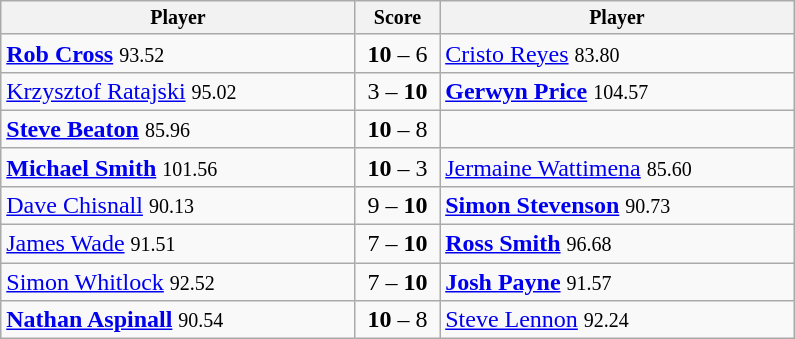<table class="wikitable">
<tr style="font-size:10pt;font-weight:bold">
<th width=230>Player</th>
<th width=50>Score</th>
<th width=230>Player</th>
</tr>
<tr>
<td> <strong><a href='#'>Rob Cross</a></strong> <small><span>93.52</span></small></td>
<td align=center><strong>10</strong> – 6</td>
<td> <a href='#'>Cristo Reyes</a> <small><span>83.80</span></small></td>
</tr>
<tr 6>
<td> <a href='#'>Krzysztof Ratajski</a> <small><span>95.02</span></small></td>
<td align=center>3 – <strong>10</strong></td>
<td> <strong><a href='#'>Gerwyn Price</a></strong> <small><span>104.57</span></small></td>
</tr>
<tr>
<td> <strong><a href='#'>Steve Beaton</a></strong> <small><span>85.96</span></small></td>
<td align=center><strong>10</strong> – 8</td>
<td></td>
</tr>
<tr>
<td> <strong><a href='#'>Michael Smith</a></strong> <small><span>101.56</span></small></td>
<td align=center><strong>10</strong> – 3</td>
<td> <a href='#'>Jermaine Wattimena</a> <small><span>85.60</span></small></td>
</tr>
<tr>
<td> <a href='#'>Dave Chisnall</a> <small><span>90.13</span></small></td>
<td align=center>9 – <strong>10</strong></td>
<td> <strong><a href='#'>Simon Stevenson</a></strong> <small><span>90.73</span></small></td>
</tr>
<tr>
<td> <a href='#'>James Wade</a> <small><span>91.51</span></small></td>
<td align=center>7 – <strong>10</strong></td>
<td> <strong><a href='#'>Ross Smith</a></strong> <small><span>96.68</span></small></td>
</tr>
<tr>
<td> <a href='#'>Simon Whitlock</a> <small><span>92.52</span></small></td>
<td align=center>7 – <strong>10</strong></td>
<td> <strong><a href='#'>Josh Payne</a></strong> <small><span>91.57</span></small></td>
</tr>
<tr>
<td> <strong><a href='#'>Nathan Aspinall</a></strong> <small><span>90.54</span></small></td>
<td align=center><strong>10</strong> – 8</td>
<td> <a href='#'>Steve Lennon</a> <small><span>92.24</span></small></td>
</tr>
</table>
